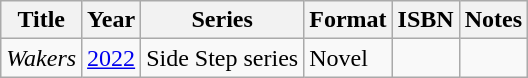<table class="wikitable sortable">
<tr>
<th>Title</th>
<th>Year</th>
<th>Series</th>
<th>Format</th>
<th>ISBN</th>
<th class="unsortable">Notes</th>
</tr>
<tr>
<td><em>Wakers</em></td>
<td><a href='#'>2022</a></td>
<td>Side Step series</td>
<td>Novel</td>
<td></td>
<td></td>
</tr>
</table>
